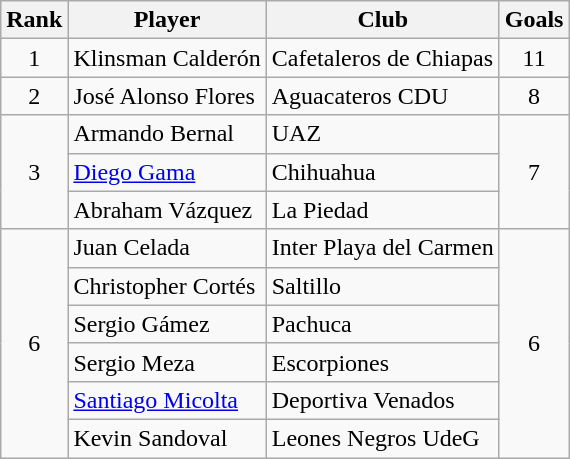<table class="wikitable">
<tr>
<th>Rank</th>
<th>Player</th>
<th>Club</th>
<th>Goals</th>
</tr>
<tr>
<td align=center rowspan=1>1</td>
<td> Klinsman Calderón</td>
<td>Cafetaleros de Chiapas</td>
<td align=center rowspan=1>11</td>
</tr>
<tr>
<td align=center rowspan=1>2</td>
<td> José Alonso Flores</td>
<td>Aguacateros CDU</td>
<td align=center rowspan=1>8</td>
</tr>
<tr>
<td align=center rowspan=3>3</td>
<td> Armando Bernal</td>
<td>UAZ</td>
<td align=center rowspan=3>7</td>
</tr>
<tr>
<td> <a href='#'>Diego Gama</a></td>
<td>Chihuahua</td>
</tr>
<tr>
<td> Abraham Vázquez</td>
<td>La Piedad</td>
</tr>
<tr>
<td align=center rowspan=6>6</td>
<td> Juan Celada</td>
<td>Inter Playa del Carmen</td>
<td align=center rowspan=6>6</td>
</tr>
<tr>
<td> Christopher Cortés</td>
<td>Saltillo</td>
</tr>
<tr>
<td> Sergio Gámez</td>
<td>Pachuca</td>
</tr>
<tr>
<td> Sergio Meza</td>
<td>Escorpiones</td>
</tr>
<tr>
<td> <a href='#'>Santiago Micolta</a></td>
<td>Deportiva Venados</td>
</tr>
<tr>
<td> Kevin Sandoval</td>
<td>Leones Negros UdeG</td>
</tr>
</table>
